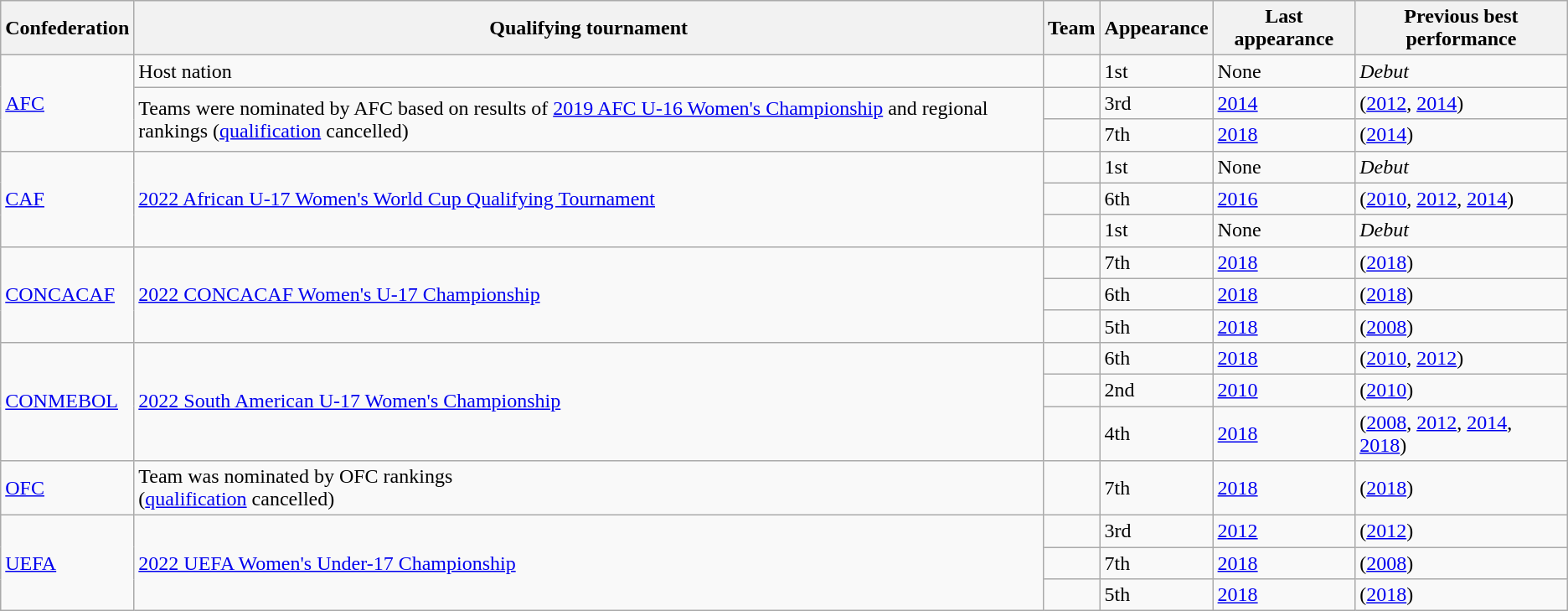<table class="wikitable sortable">
<tr>
<th>Confederation</th>
<th>Qualifying tournament</th>
<th>Team</th>
<th data-sort-type="number">Appearance</th>
<th>Last appearance</th>
<th>Previous best performance</th>
</tr>
<tr>
<td rowspan=3><a href='#'>AFC </a><br></td>
<td>Host nation</td>
<td></td>
<td>1st</td>
<td>None</td>
<td><em>Debut</em></td>
</tr>
<tr>
<td rowspan=2>Teams were nominated by AFC based on results of <a href='#'>2019 AFC U-16 Women's Championship</a> and regional rankings (<a href='#'>qualification</a> cancelled)</td>
<td></td>
<td>3rd</td>
<td><a href='#'>2014</a></td>
<td> (<a href='#'>2012</a>, <a href='#'>2014</a>)</td>
</tr>
<tr>
<td></td>
<td>7th</td>
<td><a href='#'>2018</a></td>
<td> (<a href='#'>2014</a>)</td>
</tr>
<tr>
<td rowspan=3><a href='#'>CAF </a><br></td>
<td rowspan=3><a href='#'>2022 African U-17 Women's World Cup Qualifying Tournament</a></td>
<td></td>
<td>1st</td>
<td>None</td>
<td><em>Debut</em></td>
</tr>
<tr>
<td></td>
<td>6th</td>
<td><a href='#'>2016</a></td>
<td> (<a href='#'>2010</a>, <a href='#'>2012</a>, <a href='#'>2014</a>)</td>
</tr>
<tr>
<td></td>
<td>1st</td>
<td>None</td>
<td><em>Debut</em></td>
</tr>
<tr>
<td rowspan=3><a href='#'>CONCACAF </a><br></td>
<td rowspan=3><a href='#'>2022 CONCACAF Women's U-17 Championship</a></td>
<td></td>
<td>7th</td>
<td><a href='#'>2018</a></td>
<td> (<a href='#'>2018</a>)</td>
</tr>
<tr>
<td></td>
<td>6th</td>
<td><a href='#'>2018</a></td>
<td> (<a href='#'>2018</a>)</td>
</tr>
<tr>
<td></td>
<td>5th</td>
<td><a href='#'>2018</a></td>
<td> (<a href='#'>2008</a>)</td>
</tr>
<tr>
<td rowspan=3><a href='#'>CONMEBOL </a><br></td>
<td rowspan=3><a href='#'>2022 South American U-17 Women's Championship</a></td>
<td></td>
<td>6th</td>
<td><a href='#'>2018</a></td>
<td> (<a href='#'>2010</a>, <a href='#'>2012</a>)</td>
</tr>
<tr>
<td></td>
<td>2nd</td>
<td><a href='#'>2010</a></td>
<td> (<a href='#'>2010</a>)</td>
</tr>
<tr>
<td></td>
<td>4th</td>
<td><a href='#'>2018</a></td>
<td> (<a href='#'>2008</a>, <a href='#'>2012</a>, <a href='#'>2014</a>, <a href='#'>2018</a>)</td>
</tr>
<tr>
<td><a href='#'>OFC </a><br></td>
<td>Team was nominated by OFC rankings<br>(<a href='#'>qualification</a> cancelled)</td>
<td></td>
<td>7th</td>
<td><a href='#'>2018</a></td>
<td> (<a href='#'>2018</a>)</td>
</tr>
<tr>
<td rowspan=3><a href='#'>UEFA </a><br></td>
<td rowspan=3><a href='#'>2022 UEFA Women's Under-17 Championship</a></td>
<td></td>
<td>3rd</td>
<td><a href='#'>2012</a></td>
<td> (<a href='#'>2012</a>)</td>
</tr>
<tr>
<td></td>
<td>7th</td>
<td><a href='#'>2018</a></td>
<td> (<a href='#'>2008</a>)</td>
</tr>
<tr>
<td></td>
<td>5th</td>
<td><a href='#'>2018</a></td>
<td> (<a href='#'>2018</a>)</td>
</tr>
</table>
